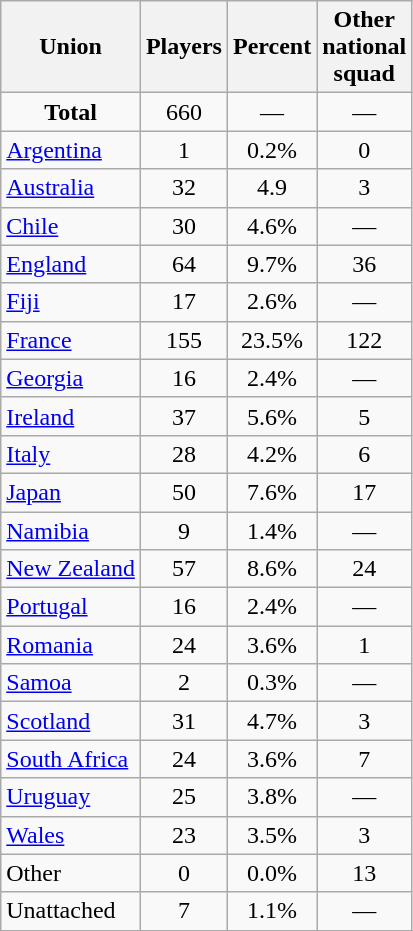<table class="wikitable sortable" style="text-align:center">
<tr>
<th>Union</th>
<th>Players</th>
<th>Percent</th>
<th>Other<br>national<br>squad</th>
</tr>
<tr>
<td><strong>Total</strong></td>
<td>660</td>
<td>—</td>
<td>—</td>
</tr>
<tr>
<td align="left"> <a href='#'>Argentina</a></td>
<td>1</td>
<td>0.2%</td>
<td>0</td>
</tr>
<tr>
<td align="left"> <a href='#'>Australia</a></td>
<td>32</td>
<td>4.9</td>
<td>3</td>
</tr>
<tr>
<td align="left"> <a href='#'>Chile</a></td>
<td>30</td>
<td>4.6%</td>
<td>—</td>
</tr>
<tr>
<td align="left"> <a href='#'>England</a></td>
<td>64</td>
<td>9.7%</td>
<td>36</td>
</tr>
<tr>
<td align="left"> <a href='#'>Fiji</a></td>
<td>17</td>
<td>2.6%</td>
<td>—</td>
</tr>
<tr>
<td align="left"> <a href='#'>France</a></td>
<td>155</td>
<td>23.5%</td>
<td>122</td>
</tr>
<tr>
<td align="left"> <a href='#'>Georgia</a></td>
<td>16</td>
<td>2.4%</td>
<td>—</td>
</tr>
<tr>
<td align="left"> <a href='#'>Ireland</a></td>
<td>37</td>
<td>5.6%</td>
<td>5</td>
</tr>
<tr>
<td align="left"> <a href='#'>Italy</a></td>
<td>28</td>
<td>4.2%</td>
<td>6</td>
</tr>
<tr>
<td align="left"> <a href='#'>Japan</a></td>
<td>50</td>
<td>7.6%</td>
<td>17</td>
</tr>
<tr>
<td align="left"> <a href='#'>Namibia</a></td>
<td>9</td>
<td>1.4%</td>
<td>—</td>
</tr>
<tr>
<td align="left"> <a href='#'>New Zealand</a></td>
<td>57</td>
<td>8.6%</td>
<td>24</td>
</tr>
<tr>
<td align="left"> <a href='#'>Portugal</a></td>
<td>16</td>
<td>2.4%</td>
<td>—</td>
</tr>
<tr>
<td align="left"> <a href='#'>Romania</a></td>
<td>24</td>
<td>3.6%</td>
<td>1</td>
</tr>
<tr>
<td align="left"> <a href='#'>Samoa</a></td>
<td>2</td>
<td>0.3%</td>
<td>—</td>
</tr>
<tr>
<td align="left"> <a href='#'>Scotland</a></td>
<td>31</td>
<td>4.7%</td>
<td>3</td>
</tr>
<tr>
<td align="left"> <a href='#'>South Africa</a></td>
<td>24</td>
<td>3.6%</td>
<td>7</td>
</tr>
<tr>
<td align="left"> <a href='#'>Uruguay</a></td>
<td>25</td>
<td>3.8%</td>
<td>—</td>
</tr>
<tr>
<td align="left"> <a href='#'>Wales</a></td>
<td>23</td>
<td>3.5%</td>
<td>3</td>
</tr>
<tr>
<td align="left">Other</td>
<td>0</td>
<td>0.0%</td>
<td>13</td>
</tr>
<tr>
<td align="left">Unattached</td>
<td>7</td>
<td>1.1%</td>
<td>—</td>
</tr>
<tr>
</tr>
</table>
